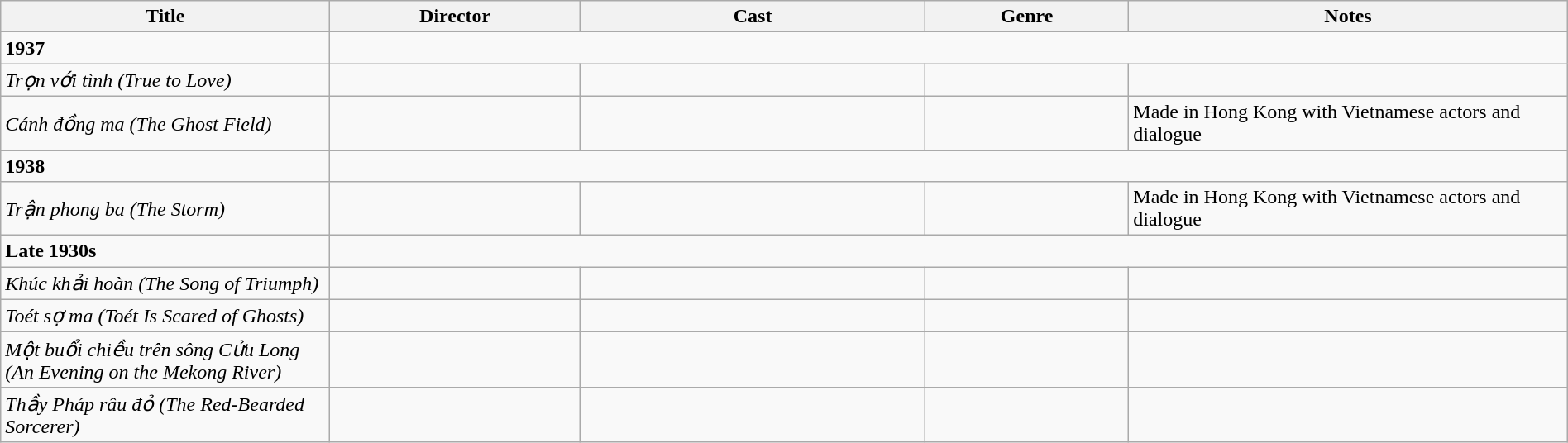<table class="wikitable" width= "100%">
<tr>
<th width=21%>Title</th>
<th width=16%>Director</th>
<th width=22%>Cast</th>
<th width=13%>Genre</th>
<th width=28%>Notes</th>
</tr>
<tr>
<td><strong>1937</strong></td>
</tr>
<tr>
<td><em>Trọn với tình (True to Love)</em></td>
<td></td>
<td></td>
<td></td>
<td></td>
</tr>
<tr>
<td><em>Cánh đồng ma (The Ghost Field)</em></td>
<td></td>
<td></td>
<td></td>
<td>Made in Hong Kong with Vietnamese actors and dialogue</td>
</tr>
<tr>
<td><strong>1938</strong></td>
</tr>
<tr>
<td><em>Trận phong ba (The Storm)</em></td>
<td></td>
<td></td>
<td></td>
<td>Made in Hong Kong with Vietnamese actors and dialogue</td>
</tr>
<tr>
<td><strong>Late 1930s</strong></td>
</tr>
<tr>
<td><em>Khúc khải hoàn (The Song of Triumph)</em></td>
<td></td>
<td></td>
<td></td>
<td></td>
</tr>
<tr>
<td><em>Toét sợ ma (Toét Is Scared of Ghosts)</em></td>
<td></td>
<td></td>
<td></td>
<td></td>
</tr>
<tr>
<td><em>Một buổi chiều trên sông Cửu Long (An Evening on the Mekong River)</em></td>
<td></td>
<td></td>
<td></td>
<td></td>
</tr>
<tr>
<td><em>Thầy Pháp râu đỏ (The Red-Bearded Sorcerer)</em></td>
<td></td>
<td></td>
<td></td>
<td></td>
</tr>
</table>
